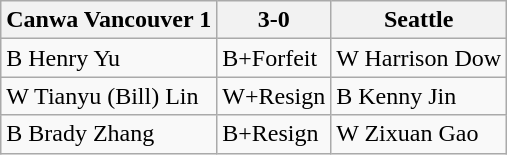<table class="wikitable">
<tr>
<th>Canwa Vancouver 1</th>
<th>3-0</th>
<th>Seattle</th>
</tr>
<tr>
<td>B Henry Yu</td>
<td>B+Forfeit</td>
<td>W Harrison Dow</td>
</tr>
<tr>
<td>W Tianyu (Bill) Lin</td>
<td>W+Resign</td>
<td>B Kenny Jin</td>
</tr>
<tr>
<td>B Brady Zhang</td>
<td>B+Resign</td>
<td>W Zixuan Gao</td>
</tr>
</table>
